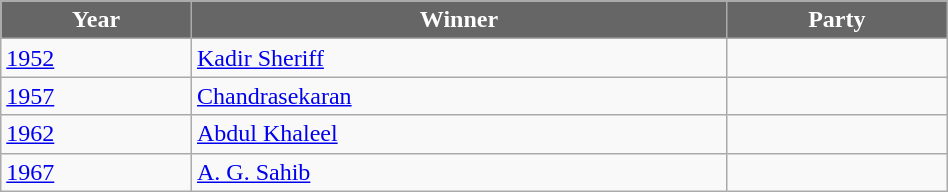<table class="wikitable" width="50%">
<tr>
<th style="background-color:#666666; color:white">Year</th>
<th style="background-color:#666666; color:white">Winner</th>
<th style="background-color:#666666; color:white" colspan="2">Party</th>
</tr>
<tr>
<td><a href='#'>1952</a></td>
<td><a href='#'>Kadir Sheriff</a></td>
<td></td>
</tr>
<tr>
<td><a href='#'>1957</a></td>
<td><a href='#'>Chandrasekaran</a></td>
<td></td>
</tr>
<tr>
<td><a href='#'>1962</a></td>
<td><a href='#'>Abdul Khaleel</a></td>
<td></td>
</tr>
<tr>
<td><a href='#'>1967</a></td>
<td><a href='#'>A. G. Sahib</a></td>
<td></td>
</tr>
</table>
